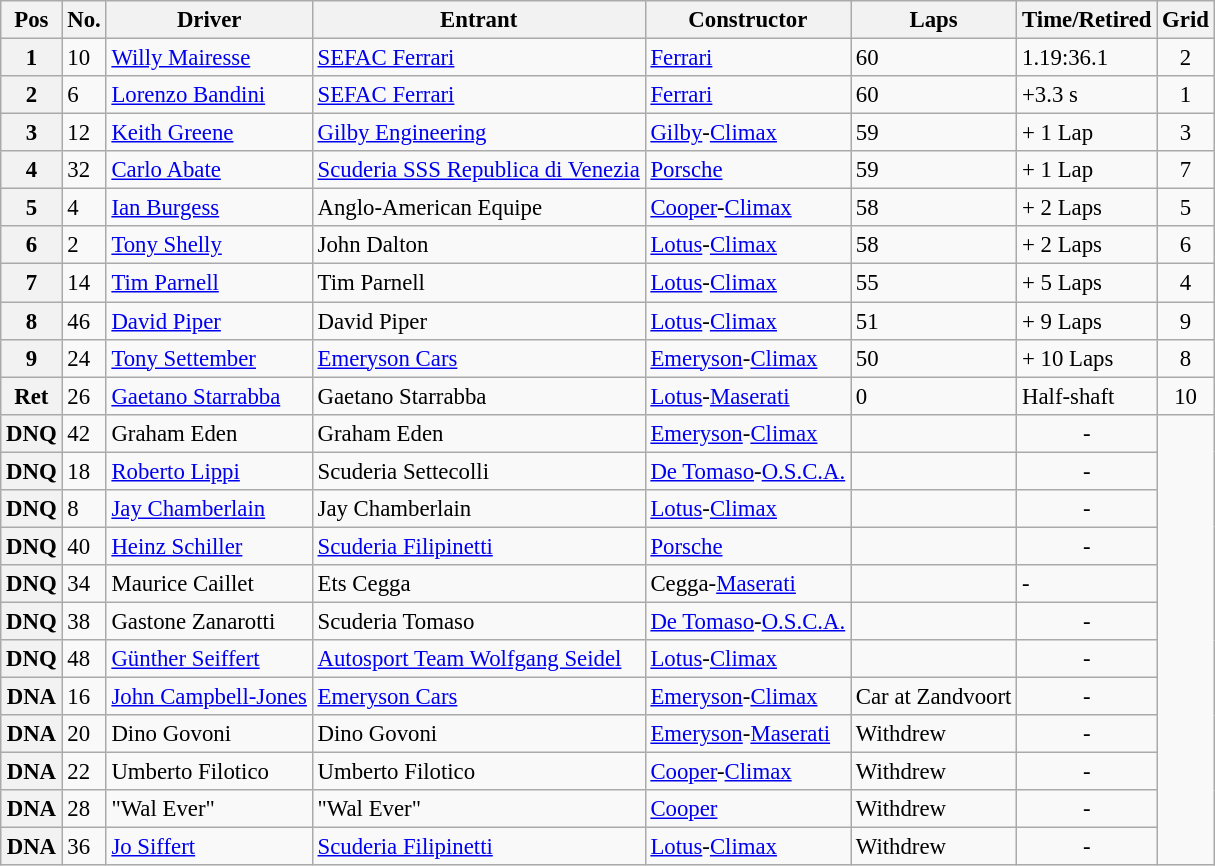<table class="wikitable" style="font-size: 95%;">
<tr>
<th>Pos</th>
<th>No.</th>
<th>Driver</th>
<th>Entrant</th>
<th>Constructor</th>
<th>Laps</th>
<th>Time/Retired</th>
<th>Grid</th>
</tr>
<tr>
<th>1</th>
<td>10</td>
<td> <a href='#'>Willy Mairesse</a></td>
<td><a href='#'>SEFAC Ferrari</a></td>
<td><a href='#'>Ferrari</a></td>
<td>60</td>
<td>1.19:36.1</td>
<td style="text-align:center">2</td>
</tr>
<tr>
<th>2</th>
<td>6</td>
<td> <a href='#'>Lorenzo Bandini</a></td>
<td><a href='#'>SEFAC Ferrari</a></td>
<td><a href='#'>Ferrari</a></td>
<td>60</td>
<td>+3.3 s</td>
<td style="text-align:center">1</td>
</tr>
<tr>
<th>3</th>
<td>12</td>
<td> <a href='#'>Keith Greene</a></td>
<td><a href='#'>Gilby Engineering</a></td>
<td><a href='#'>Gilby</a>-<a href='#'>Climax</a></td>
<td>59</td>
<td>+ 1 Lap</td>
<td style="text-align:center">3</td>
</tr>
<tr>
<th>4</th>
<td>32</td>
<td> <a href='#'>Carlo Abate</a></td>
<td><a href='#'>Scuderia SSS Republica di Venezia</a></td>
<td><a href='#'>Porsche</a></td>
<td>59</td>
<td>+ 1 Lap</td>
<td style="text-align:center">7</td>
</tr>
<tr>
<th>5</th>
<td>4</td>
<td> <a href='#'>Ian Burgess</a></td>
<td>Anglo-American Equipe</td>
<td><a href='#'>Cooper</a>-<a href='#'>Climax</a></td>
<td>58</td>
<td>+ 2 Laps</td>
<td style="text-align:center">5</td>
</tr>
<tr>
<th>6</th>
<td>2</td>
<td> <a href='#'>Tony Shelly</a></td>
<td>John Dalton</td>
<td><a href='#'>Lotus</a>-<a href='#'>Climax</a></td>
<td>58</td>
<td>+ 2 Laps</td>
<td style="text-align:center">6</td>
</tr>
<tr>
<th>7</th>
<td>14</td>
<td> <a href='#'>Tim Parnell</a></td>
<td>Tim Parnell</td>
<td><a href='#'>Lotus</a>-<a href='#'>Climax</a></td>
<td>55</td>
<td>+ 5 Laps</td>
<td style="text-align:center">4</td>
</tr>
<tr>
<th>8</th>
<td>46</td>
<td> <a href='#'>David Piper</a></td>
<td>David Piper</td>
<td><a href='#'>Lotus</a>-<a href='#'>Climax</a></td>
<td>51</td>
<td>+ 9 Laps</td>
<td style="text-align:center">9</td>
</tr>
<tr>
<th>9</th>
<td>24</td>
<td> <a href='#'>Tony Settember</a></td>
<td><a href='#'>Emeryson Cars</a></td>
<td><a href='#'>Emeryson</a>-<a href='#'>Climax</a></td>
<td>50</td>
<td>+ 10 Laps</td>
<td style="text-align:center">8</td>
</tr>
<tr>
<th>Ret</th>
<td>26</td>
<td> <a href='#'>Gaetano Starrabba</a></td>
<td>Gaetano Starrabba</td>
<td><a href='#'>Lotus</a>-<a href='#'>Maserati</a></td>
<td>0</td>
<td>Half-shaft</td>
<td style="text-align:center">10</td>
</tr>
<tr>
<th>DNQ</th>
<td>42</td>
<td> Graham Eden</td>
<td>Graham Eden</td>
<td><a href='#'>Emeryson</a>-<a href='#'>Climax</a></td>
<td></td>
<td style="text-align:center">-</td>
</tr>
<tr>
<th>DNQ</th>
<td>18</td>
<td> <a href='#'>Roberto Lippi</a></td>
<td>Scuderia Settecolli</td>
<td><a href='#'>De Tomaso</a>-<a href='#'>O.S.C.A.</a></td>
<td></td>
<td style="text-align:center">-</td>
</tr>
<tr>
<th>DNQ</th>
<td>8</td>
<td> <a href='#'>Jay Chamberlain</a></td>
<td>Jay Chamberlain</td>
<td><a href='#'>Lotus</a>-<a href='#'>Climax</a></td>
<td></td>
<td style="text-align:center">-</td>
</tr>
<tr>
<th>DNQ</th>
<td>40</td>
<td> <a href='#'>Heinz Schiller</a></td>
<td><a href='#'>Scuderia Filipinetti</a></td>
<td><a href='#'>Porsche</a></td>
<td></td>
<td style="text-align:center">-</td>
</tr>
<tr>
<th>DNQ</th>
<td>34</td>
<td> Maurice Caillet</td>
<td>Ets Cegga</td>
<td>Cegga-<a href='#'>Maserati</a></td>
<td></td>
<td style="text-align: centre">-</td>
</tr>
<tr>
<th>DNQ</th>
<td>38</td>
<td> Gastone Zanarotti</td>
<td>Scuderia Tomaso</td>
<td><a href='#'>De Tomaso</a>-<a href='#'>O.S.C.A.</a></td>
<td></td>
<td style="text-align:center">-</td>
</tr>
<tr>
<th>DNQ</th>
<td>48</td>
<td> <a href='#'>Günther Seiffert</a></td>
<td><a href='#'>Autosport Team Wolfgang Seidel</a></td>
<td><a href='#'>Lotus</a>-<a href='#'>Climax</a></td>
<td></td>
<td style="text-align:center">-</td>
</tr>
<tr>
<th>DNA</th>
<td>16</td>
<td> <a href='#'>John Campbell-Jones</a></td>
<td><a href='#'>Emeryson Cars</a></td>
<td><a href='#'>Emeryson</a>-<a href='#'>Climax</a></td>
<td>Car at Zandvoort</td>
<td style="text-align:center">-</td>
</tr>
<tr>
<th>DNA</th>
<td>20</td>
<td> Dino Govoni</td>
<td>Dino Govoni</td>
<td><a href='#'>Emeryson</a>-<a href='#'>Maserati</a></td>
<td>Withdrew</td>
<td style="text-align:center">-</td>
</tr>
<tr>
<th>DNA</th>
<td>22</td>
<td> Umberto Filotico</td>
<td>Umberto Filotico</td>
<td><a href='#'>Cooper</a>-<a href='#'>Climax</a></td>
<td>Withdrew</td>
<td style="text-align:center">-</td>
</tr>
<tr>
<th>DNA</th>
<td>28</td>
<td> "Wal Ever"</td>
<td>"Wal Ever"</td>
<td><a href='#'>Cooper</a></td>
<td>Withdrew</td>
<td style="text-align:center">-</td>
</tr>
<tr>
<th>DNA</th>
<td>36</td>
<td> <a href='#'>Jo Siffert</a></td>
<td><a href='#'>Scuderia Filipinetti</a></td>
<td><a href='#'>Lotus</a>-<a href='#'>Climax</a></td>
<td>Withdrew</td>
<td style="text-align:center">-</td>
</tr>
</table>
